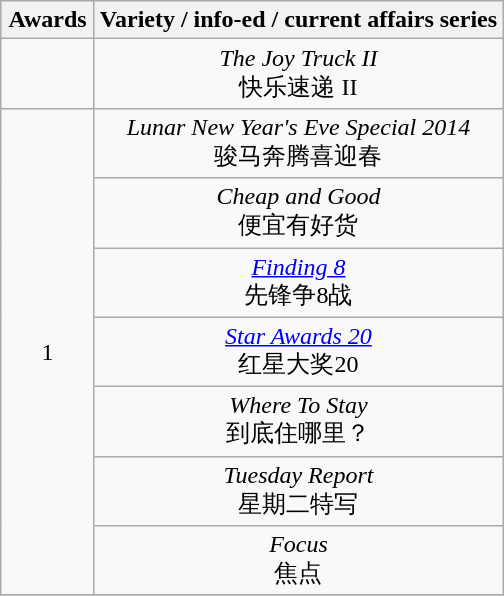<table class="wikitable" style="text-align:center;">
<tr>
<th scope="col" width="55">Awards</th>
<th scope="col" align="center">Variety / info-ed / current affairs series</th>
</tr>
<tr>
<td></td>
<td><em>The Joy Truck II</em><br>快乐速递 II</td>
</tr>
<tr>
<td rowspan="7" style="text-align:center;">1</td>
<td><em>Lunar New Year's Eve Special 2014</em><br>骏马奔腾喜迎春</td>
</tr>
<tr>
<td><em>Cheap and Good</em><br>便宜有好货</td>
</tr>
<tr>
<td><em><a href='#'>Finding 8</a></em><br>先锋争8战</td>
</tr>
<tr>
<td><em><a href='#'>Star Awards 20</a></em><br>红星大奖20</td>
</tr>
<tr>
<td><em>Where To Stay</em><br>到底住哪里？</td>
</tr>
<tr>
<td><em>Tuesday Report</em><br>星期二特写</td>
</tr>
<tr>
<td><em>Focus</em><br>焦点</td>
</tr>
<tr>
</tr>
</table>
